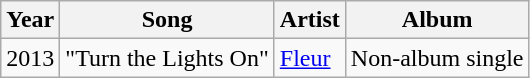<table class=wikitable>
<tr>
<th>Year</th>
<th>Song</th>
<th>Artist</th>
<th>Album</th>
</tr>
<tr>
<td style="text-align:center;">2013</td>
<td>"Turn the Lights On"</td>
<td><a href='#'>Fleur</a></td>
<td style="text-align:center;">Non-album single</td>
</tr>
</table>
